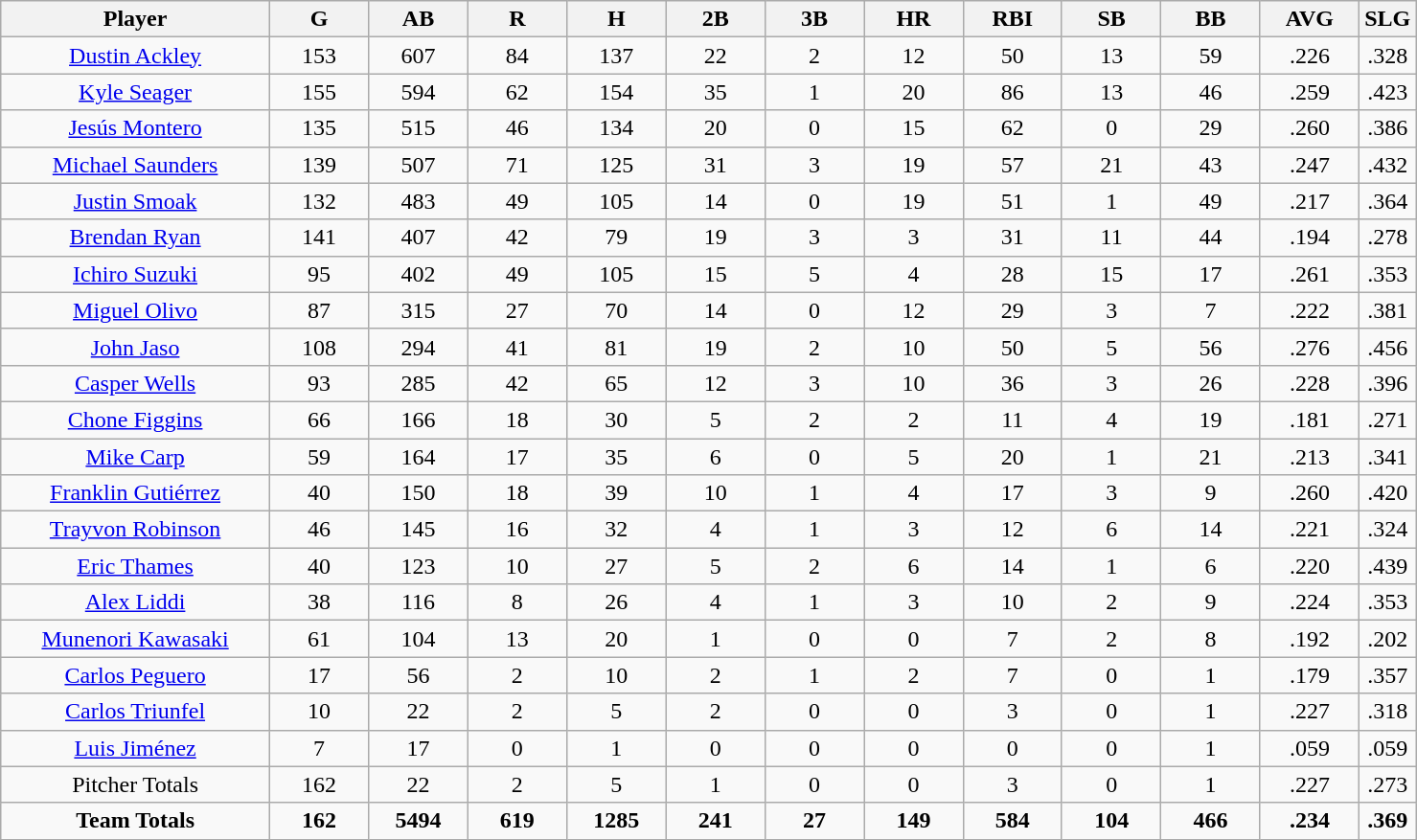<table class=wikitable style="text-align:center">
<tr>
<th bgcolor="#DDDDFF" width="19%">Player</th>
<th bgcolor="#DDDDFF" width="7%">G</th>
<th bgcolor="#DDDDFF" width="7%">AB</th>
<th bgcolor="#DDDDFF" width="7%">R</th>
<th bgcolor="#DDDDFF" width="7%">H</th>
<th bgcolor="#DDDDFF" width="7%">2B</th>
<th bgcolor="#DDDDFF" width="7%">3B</th>
<th bgcolor="#DDDDFF" width="7%">HR</th>
<th bgcolor="#DDDDFF" width="7%">RBI</th>
<th bgcolor="#DDDDFF" width="7%">SB</th>
<th bgcolor="#DDDDFF" width="7%">BB</th>
<th bgcolor="#DDDDFF" width="7%">AVG</th>
<th bgcolor="#DDDDFF" width="7%">SLG</th>
</tr>
<tr>
<td><a href='#'>Dustin Ackley</a></td>
<td>153</td>
<td>607</td>
<td>84</td>
<td>137</td>
<td>22</td>
<td>2</td>
<td>12</td>
<td>50</td>
<td>13</td>
<td>59</td>
<td>.226</td>
<td>.328</td>
</tr>
<tr>
<td><a href='#'>Kyle Seager</a></td>
<td>155</td>
<td>594</td>
<td>62</td>
<td>154</td>
<td>35</td>
<td>1</td>
<td>20</td>
<td>86</td>
<td>13</td>
<td>46</td>
<td>.259</td>
<td>.423</td>
</tr>
<tr>
<td><a href='#'>Jesús Montero</a></td>
<td>135</td>
<td>515</td>
<td>46</td>
<td>134</td>
<td>20</td>
<td>0</td>
<td>15</td>
<td>62</td>
<td>0</td>
<td>29</td>
<td>.260</td>
<td>.386</td>
</tr>
<tr>
<td><a href='#'>Michael Saunders</a></td>
<td>139</td>
<td>507</td>
<td>71</td>
<td>125</td>
<td>31</td>
<td>3</td>
<td>19</td>
<td>57</td>
<td>21</td>
<td>43</td>
<td>.247</td>
<td>.432</td>
</tr>
<tr>
<td><a href='#'>Justin Smoak</a></td>
<td>132</td>
<td>483</td>
<td>49</td>
<td>105</td>
<td>14</td>
<td>0</td>
<td>19</td>
<td>51</td>
<td>1</td>
<td>49</td>
<td>.217</td>
<td>.364</td>
</tr>
<tr>
<td><a href='#'>Brendan Ryan</a></td>
<td>141</td>
<td>407</td>
<td>42</td>
<td>79</td>
<td>19</td>
<td>3</td>
<td>3</td>
<td>31</td>
<td>11</td>
<td>44</td>
<td>.194</td>
<td>.278</td>
</tr>
<tr>
<td><a href='#'>Ichiro Suzuki</a></td>
<td>95</td>
<td>402</td>
<td>49</td>
<td>105</td>
<td>15</td>
<td>5</td>
<td>4</td>
<td>28</td>
<td>15</td>
<td>17</td>
<td>.261</td>
<td>.353</td>
</tr>
<tr>
<td><a href='#'>Miguel Olivo</a></td>
<td>87</td>
<td>315</td>
<td>27</td>
<td>70</td>
<td>14</td>
<td>0</td>
<td>12</td>
<td>29</td>
<td>3</td>
<td>7</td>
<td>.222</td>
<td>.381</td>
</tr>
<tr>
<td><a href='#'>John Jaso</a></td>
<td>108</td>
<td>294</td>
<td>41</td>
<td>81</td>
<td>19</td>
<td>2</td>
<td>10</td>
<td>50</td>
<td>5</td>
<td>56</td>
<td>.276</td>
<td>.456</td>
</tr>
<tr>
<td><a href='#'>Casper Wells</a></td>
<td>93</td>
<td>285</td>
<td>42</td>
<td>65</td>
<td>12</td>
<td>3</td>
<td>10</td>
<td>36</td>
<td>3</td>
<td>26</td>
<td>.228</td>
<td>.396</td>
</tr>
<tr>
<td><a href='#'>Chone Figgins</a></td>
<td>66</td>
<td>166</td>
<td>18</td>
<td>30</td>
<td>5</td>
<td>2</td>
<td>2</td>
<td>11</td>
<td>4</td>
<td>19</td>
<td>.181</td>
<td>.271</td>
</tr>
<tr>
<td><a href='#'>Mike Carp</a></td>
<td>59</td>
<td>164</td>
<td>17</td>
<td>35</td>
<td>6</td>
<td>0</td>
<td>5</td>
<td>20</td>
<td>1</td>
<td>21</td>
<td>.213</td>
<td>.341</td>
</tr>
<tr>
<td><a href='#'>Franklin Gutiérrez</a></td>
<td>40</td>
<td>150</td>
<td>18</td>
<td>39</td>
<td>10</td>
<td>1</td>
<td>4</td>
<td>17</td>
<td>3</td>
<td>9</td>
<td>.260</td>
<td>.420</td>
</tr>
<tr>
<td><a href='#'>Trayvon Robinson</a></td>
<td>46</td>
<td>145</td>
<td>16</td>
<td>32</td>
<td>4</td>
<td>1</td>
<td>3</td>
<td>12</td>
<td>6</td>
<td>14</td>
<td>.221</td>
<td>.324</td>
</tr>
<tr>
<td><a href='#'>Eric Thames</a></td>
<td>40</td>
<td>123</td>
<td>10</td>
<td>27</td>
<td>5</td>
<td>2</td>
<td>6</td>
<td>14</td>
<td>1</td>
<td>6</td>
<td>.220</td>
<td>.439</td>
</tr>
<tr>
<td><a href='#'>Alex Liddi</a></td>
<td>38</td>
<td>116</td>
<td>8</td>
<td>26</td>
<td>4</td>
<td>1</td>
<td>3</td>
<td>10</td>
<td>2</td>
<td>9</td>
<td>.224</td>
<td>.353</td>
</tr>
<tr>
<td><a href='#'>Munenori Kawasaki</a></td>
<td>61</td>
<td>104</td>
<td>13</td>
<td>20</td>
<td>1</td>
<td>0</td>
<td>0</td>
<td>7</td>
<td>2</td>
<td>8</td>
<td>.192</td>
<td>.202</td>
</tr>
<tr>
<td><a href='#'>Carlos Peguero</a></td>
<td>17</td>
<td>56</td>
<td>2</td>
<td>10</td>
<td>2</td>
<td>1</td>
<td>2</td>
<td>7</td>
<td>0</td>
<td>1</td>
<td>.179</td>
<td>.357</td>
</tr>
<tr>
<td><a href='#'>Carlos Triunfel</a></td>
<td>10</td>
<td>22</td>
<td>2</td>
<td>5</td>
<td>2</td>
<td>0</td>
<td>0</td>
<td>3</td>
<td>0</td>
<td>1</td>
<td>.227</td>
<td>.318</td>
</tr>
<tr>
<td><a href='#'>Luis Jiménez</a></td>
<td>7</td>
<td>17</td>
<td>0</td>
<td>1</td>
<td>0</td>
<td>0</td>
<td>0</td>
<td>0</td>
<td>0</td>
<td>1</td>
<td>.059</td>
<td>.059</td>
</tr>
<tr>
<td>Pitcher Totals</td>
<td>162</td>
<td>22</td>
<td>2</td>
<td>5</td>
<td>1</td>
<td>0</td>
<td>0</td>
<td>3</td>
<td>0</td>
<td>1</td>
<td>.227</td>
<td>.273</td>
</tr>
<tr>
<td><strong>Team Totals</strong></td>
<td><strong>162</strong></td>
<td><strong>5494</strong></td>
<td><strong>619</strong></td>
<td><strong>1285</strong></td>
<td><strong>241</strong></td>
<td><strong>27</strong></td>
<td><strong>149</strong></td>
<td><strong>584</strong></td>
<td><strong>104</strong></td>
<td><strong>466</strong></td>
<td><strong>.234</strong></td>
<td><strong>.369</strong></td>
</tr>
</table>
